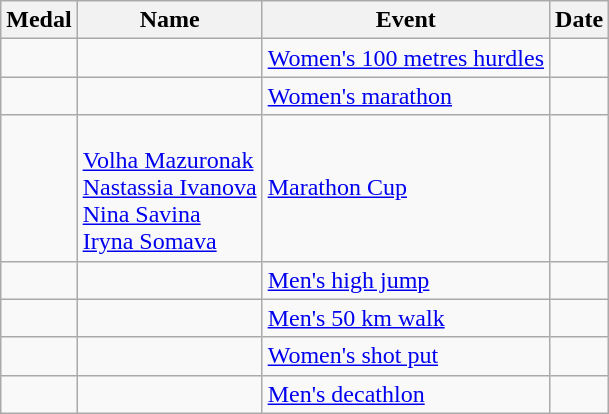<table class="wikitable sortable" style="font-size:100%">
<tr>
<th>Medal</th>
<th>Name</th>
<th>Event</th>
<th>Date</th>
</tr>
<tr>
<td></td>
<td></td>
<td><a href='#'>Women's 100 metres hurdles</a></td>
<td></td>
</tr>
<tr>
<td></td>
<td></td>
<td><a href='#'>Women's marathon</a></td>
<td></td>
</tr>
<tr>
<td></td>
<td><br><a href='#'>Volha Mazuronak</a><br><a href='#'>Nastassia Ivanova</a><br><a href='#'>Nina Savina</a><br><a href='#'>Iryna Somava</a></td>
<td><a href='#'>Marathon Cup</a></td>
<td></td>
</tr>
<tr>
<td></td>
<td></td>
<td><a href='#'>Men's high jump</a></td>
<td></td>
</tr>
<tr>
<td></td>
<td></td>
<td><a href='#'>Men's 50 km walk</a></td>
<td></td>
</tr>
<tr>
<td></td>
<td></td>
<td><a href='#'>Women's shot put</a></td>
<td></td>
</tr>
<tr>
<td></td>
<td></td>
<td><a href='#'>Men's decathlon</a></td>
<td></td>
</tr>
</table>
